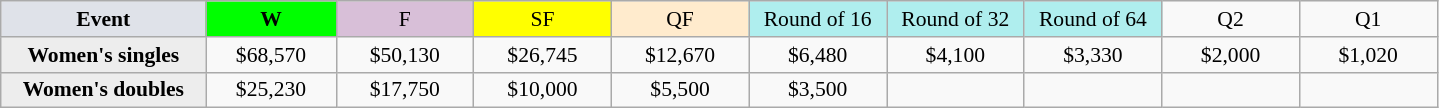<table class=wikitable style=font-size:90%;text-align:center>
<tr>
<td width=130 bgcolor=dfe2e9><strong>Event</strong></td>
<td width=80 bgcolor=lime><strong>W</strong></td>
<td width=85 bgcolor=thistle>F</td>
<td width=85 bgcolor=ffff00>SF</td>
<td width=85 bgcolor=ffebcd>QF</td>
<td width=85 bgcolor=afeeee>Round of 16</td>
<td width=85 bgcolor=afeeee>Round of 32</td>
<td width=85 bgcolor=afeeee>Round of 64</td>
<td width=85>Q2</td>
<td width=85>Q1</td>
</tr>
<tr>
<th style=background:#ededed>Women's singles</th>
<td>$68,570</td>
<td>$50,130</td>
<td>$26,745</td>
<td>$12,670</td>
<td>$6,480</td>
<td>$4,100</td>
<td>$3,330</td>
<td>$2,000</td>
<td>$1,020</td>
</tr>
<tr>
<th style=background:#ededed>Women's doubles</th>
<td>$25,230</td>
<td>$17,750</td>
<td>$10,000</td>
<td>$5,500</td>
<td>$3,500</td>
<td></td>
<td></td>
<td></td>
<td></td>
</tr>
</table>
